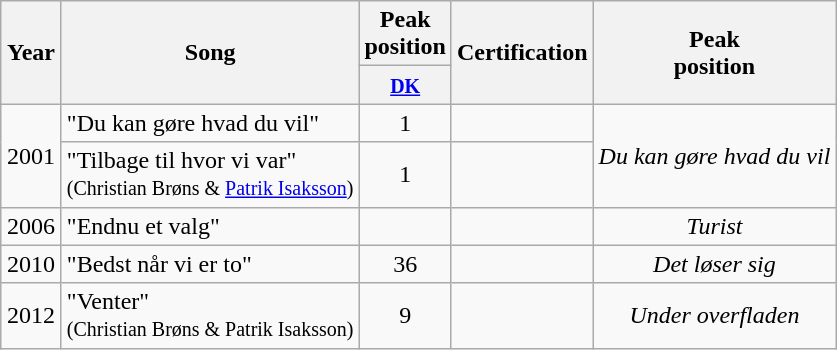<table class="wikitable">
<tr>
<th width="33" rowspan="2" style="text-align:center;">Year</th>
<th rowspan="2">Song</th>
<th colspan="1">Peak <br>position</th>
<th rowspan="2">Certification</th>
<th rowspan="2">Peak <br>position</th>
</tr>
<tr>
<th align="center"><a href='#'><small>DK</small></a><br></th>
</tr>
<tr>
<td align="center" rowspan=2>2001</td>
<td>"Du kan gøre hvad du vil"</td>
<td align="center">1</td>
<td></td>
<td align="center" rowspan=2><em>Du kan gøre hvad du vil</em></td>
</tr>
<tr>
<td>"Tilbage til hvor vi var"<br><small>(Christian Brøns & <a href='#'>Patrik Isaksson</a>)</small></td>
<td align="center">1</td>
<td></td>
</tr>
<tr>
<td align="center">2006</td>
<td>"Endnu et valg"</td>
<td align="center"></td>
<td></td>
<td align="center"><em>Turist</em></td>
</tr>
<tr>
<td align="center">2010</td>
<td>"Bedst når vi er to"</td>
<td align="center">36</td>
<td></td>
<td align="center"><em>Det løser sig</em></td>
</tr>
<tr>
<td align="center">2012</td>
<td>"Venter"<br><small>(Christian Brøns & Patrik Isaksson)</small></td>
<td align="center">9</td>
<td></td>
<td align="center"><em>Under overfladen</em></td>
</tr>
</table>
